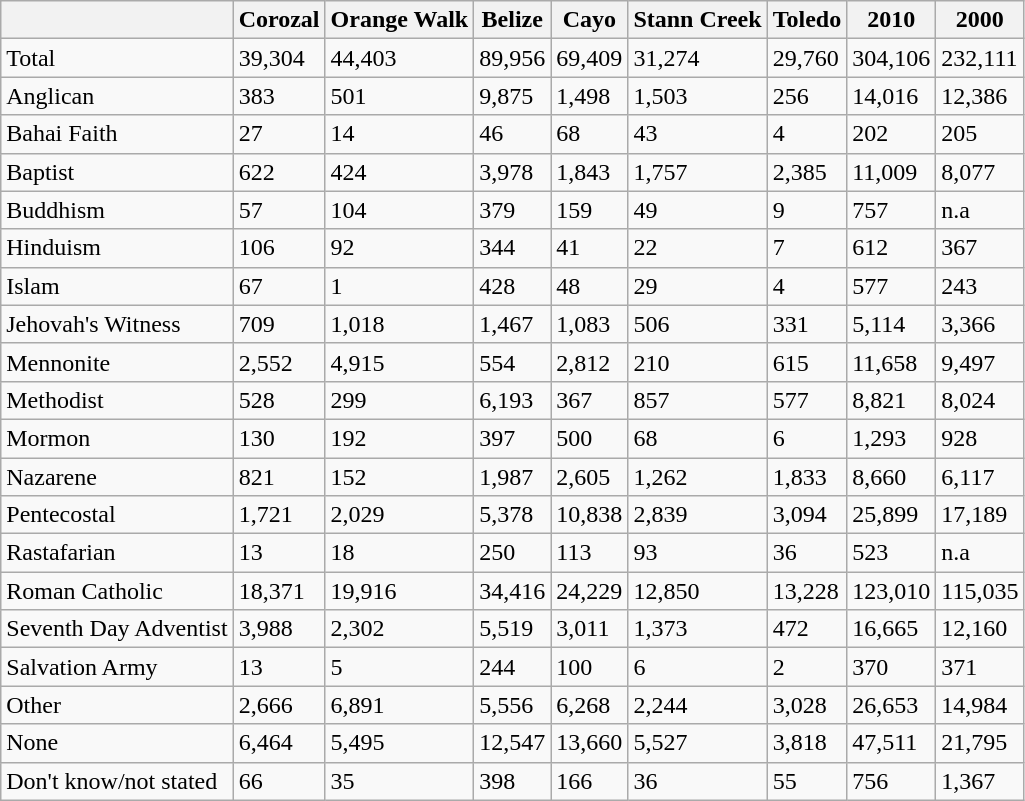<table class="wikitable sortable">
<tr>
<th></th>
<th>Corozal</th>
<th>Orange Walk</th>
<th>Belize</th>
<th>Cayo</th>
<th>Stann Creek</th>
<th>Toledo</th>
<th>2010</th>
<th>2000</th>
</tr>
<tr>
<td>Total</td>
<td>39,304</td>
<td>44,403</td>
<td>89,956</td>
<td>69,409</td>
<td>31,274</td>
<td>29,760</td>
<td>304,106</td>
<td>232,111</td>
</tr>
<tr>
<td>Anglican</td>
<td>383</td>
<td>501</td>
<td>9,875</td>
<td>1,498</td>
<td>1,503</td>
<td>256</td>
<td>14,016</td>
<td>12,386</td>
</tr>
<tr>
<td>Bahai Faith</td>
<td>27</td>
<td>14</td>
<td>46</td>
<td>68</td>
<td>43</td>
<td>4</td>
<td>202</td>
<td>205</td>
</tr>
<tr>
<td>Baptist</td>
<td>622</td>
<td>424</td>
<td>3,978</td>
<td>1,843</td>
<td>1,757</td>
<td>2,385</td>
<td>11,009</td>
<td>8,077</td>
</tr>
<tr>
<td>Buddhism</td>
<td>57</td>
<td>104</td>
<td>379</td>
<td>159</td>
<td>49</td>
<td>9</td>
<td>757</td>
<td>n.a</td>
</tr>
<tr>
<td>Hinduism</td>
<td>106</td>
<td>92</td>
<td>344</td>
<td>41</td>
<td>22</td>
<td>7</td>
<td>612</td>
<td>367</td>
</tr>
<tr>
<td>Islam</td>
<td>67</td>
<td>1</td>
<td>428</td>
<td>48</td>
<td>29</td>
<td>4</td>
<td>577</td>
<td>243</td>
</tr>
<tr>
<td>Jehovah's Witness</td>
<td>709</td>
<td>1,018</td>
<td>1,467</td>
<td>1,083</td>
<td>506</td>
<td>331</td>
<td>5,114</td>
<td>3,366</td>
</tr>
<tr>
<td>Mennonite</td>
<td>2,552</td>
<td>4,915</td>
<td>554</td>
<td>2,812</td>
<td>210</td>
<td>615</td>
<td>11,658</td>
<td>9,497</td>
</tr>
<tr>
<td>Methodist</td>
<td>528</td>
<td>299</td>
<td>6,193</td>
<td>367</td>
<td>857</td>
<td>577</td>
<td>8,821</td>
<td>8,024</td>
</tr>
<tr>
<td>Mormon</td>
<td>130</td>
<td>192</td>
<td>397</td>
<td>500</td>
<td>68</td>
<td>6</td>
<td>1,293</td>
<td>928</td>
</tr>
<tr>
<td>Nazarene</td>
<td>821</td>
<td>152</td>
<td>1,987</td>
<td>2,605</td>
<td>1,262</td>
<td>1,833</td>
<td>8,660</td>
<td>6,117</td>
</tr>
<tr>
<td>Pentecostal</td>
<td>1,721</td>
<td>2,029</td>
<td>5,378</td>
<td>10,838</td>
<td>2,839</td>
<td>3,094</td>
<td>25,899</td>
<td>17,189</td>
</tr>
<tr>
<td>Rastafarian</td>
<td>13</td>
<td>18</td>
<td>250</td>
<td>113</td>
<td>93</td>
<td>36</td>
<td>523</td>
<td>n.a</td>
</tr>
<tr>
<td>Roman Catholic</td>
<td>18,371</td>
<td>19,916</td>
<td>34,416</td>
<td>24,229</td>
<td>12,850</td>
<td>13,228</td>
<td>123,010</td>
<td>115,035</td>
</tr>
<tr>
<td>Seventh Day Adventist</td>
<td>3,988</td>
<td>2,302</td>
<td>5,519</td>
<td>3,011</td>
<td>1,373</td>
<td>472</td>
<td>16,665</td>
<td>12,160</td>
</tr>
<tr>
<td>Salvation Army</td>
<td>13</td>
<td>5</td>
<td>244</td>
<td>100</td>
<td>6</td>
<td>2</td>
<td>370</td>
<td>371</td>
</tr>
<tr>
<td>Other</td>
<td>2,666</td>
<td>6,891</td>
<td>5,556</td>
<td>6,268</td>
<td>2,244</td>
<td>3,028</td>
<td>26,653</td>
<td>14,984</td>
</tr>
<tr>
<td>None</td>
<td>6,464</td>
<td>5,495</td>
<td>12,547</td>
<td>13,660</td>
<td>5,527</td>
<td>3,818</td>
<td>47,511</td>
<td>21,795</td>
</tr>
<tr>
<td>Don't know/not stated</td>
<td>66</td>
<td>35</td>
<td>398</td>
<td>166</td>
<td>36</td>
<td>55</td>
<td>756</td>
<td>1,367</td>
</tr>
</table>
